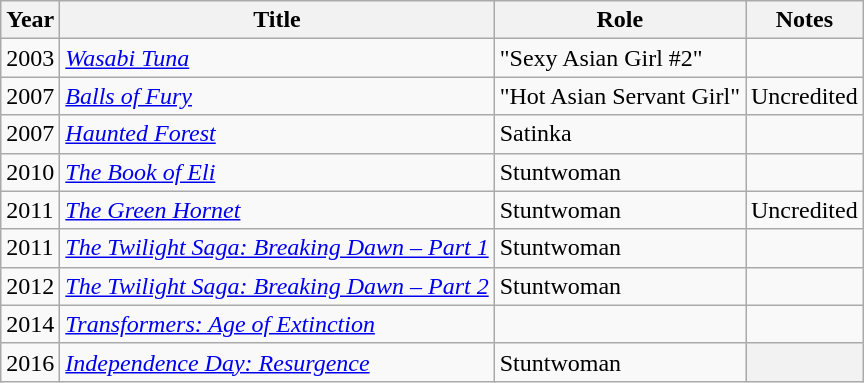<table class="wikitable sortable">
<tr>
<th>Year</th>
<th>Title</th>
<th>Role</th>
<th class="unsortable">Notes</th>
</tr>
<tr>
<td>2003</td>
<td><em><a href='#'>Wasabi Tuna</a></em></td>
<td>"Sexy Asian Girl #2"</td>
<td></td>
</tr>
<tr>
<td>2007</td>
<td><em><a href='#'>Balls of Fury</a></em></td>
<td>"Hot Asian Servant Girl"</td>
<td>Uncredited</td>
</tr>
<tr>
<td>2007</td>
<td><em><a href='#'>Haunted Forest</a></em></td>
<td>Satinka</td>
<td></td>
</tr>
<tr>
<td>2010</td>
<td><em><a href='#'>The Book of Eli</a></em></td>
<td>Stuntwoman</td>
<td></td>
</tr>
<tr>
<td>2011</td>
<td><em><a href='#'>The Green Hornet</a></em></td>
<td>Stuntwoman</td>
<td>Uncredited</td>
</tr>
<tr>
<td>2011</td>
<td><em><a href='#'>The Twilight Saga: Breaking Dawn – Part 1</a></em></td>
<td>Stuntwoman</td>
<td></td>
</tr>
<tr>
<td>2012</td>
<td><em><a href='#'>The Twilight Saga: Breaking Dawn – Part 2</a></em></td>
<td>Stuntwoman</td>
<td></td>
</tr>
<tr>
<td>2014</td>
<td><em><a href='#'>Transformers: Age of Extinction</a></em></td>
<td></td>
<td></td>
</tr>
<tr>
<td>2016</td>
<td><em><a href='#'>Independence Day: Resurgence</a></em></td>
<td>Stuntwoman</td>
<th></th>
</tr>
</table>
